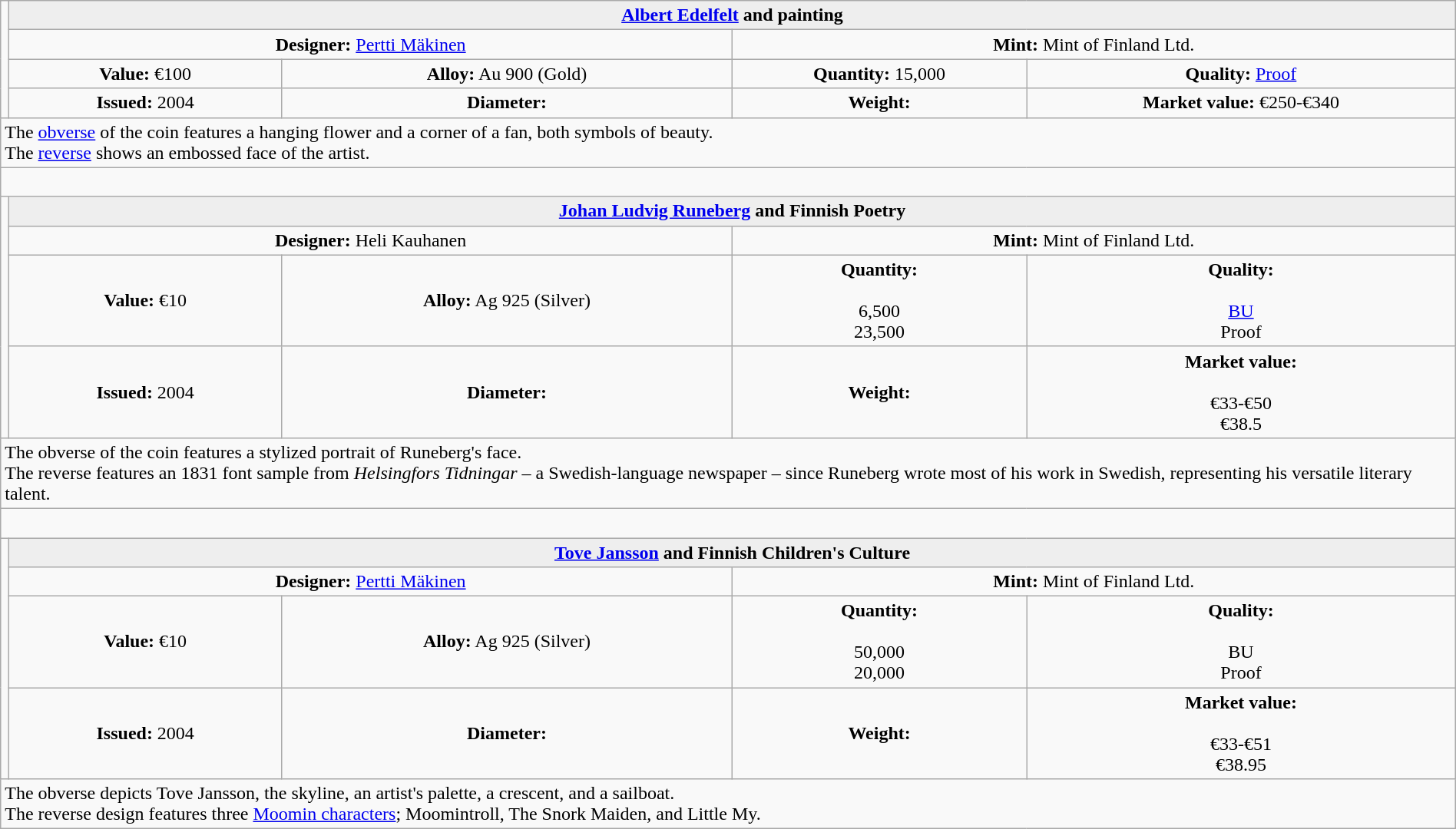<table class="wikitable" style="width:100%;">
<tr>
<td rowspan="4"  style="white-space:nowrap; width:330px; text-align:center;"></td>
<th colspan="4"  style="text-align:center; background:#eee;"><a href='#'>Albert Edelfelt</a> and painting</th>
</tr>
<tr style="text-align:center;">
<td colspan="2"  style="width:50%; "><strong>Designer:</strong> <a href='#'>Pertti Mäkinen</a></td>
<td colspan="2"  style="width:50%; "><strong>Mint:</strong> Mint of Finland Ltd.</td>
</tr>
<tr>
<td align=center><strong>Value:</strong> €100</td>
<td align=center><strong>Alloy:</strong> Au 900 (Gold)</td>
<td align=center><strong>Quantity:</strong> 15,000</td>
<td align=center><strong>Quality:</strong>	<a href='#'>Proof</a></td>
</tr>
<tr>
<td align=center><strong>Issued:</strong> 2004</td>
<td align=center><strong>Diameter:</strong> </td>
<td align=center><strong>Weight:</strong> </td>
<td align=center><strong>Market value:</strong> €250-€340</td>
</tr>
<tr>
<td colspan="5" style="text-align:left;">The <a href='#'>obverse</a> of the coin features a hanging flower and a corner of a fan, both symbols of beauty.<br>The <a href='#'>reverse</a> shows an embossed face of the artist.</td>
</tr>
<tr>
<td colspan="5"> </td>
</tr>
<tr>
<td rowspan="4"  style="white-space:nowrap; width:330px; text-align:center;"></td>
<th colspan="4"  style="text-align:center; background:#eee;"><a href='#'>Johan Ludvig Runeberg</a> and Finnish Poetry</th>
</tr>
<tr style="text-align:center;">
<td colspan="2"  style="width:50%; "><strong>Designer:</strong> Heli Kauhanen</td>
<td colspan="2"  style="width:50%; "><strong>Mint:</strong> Mint of Finland Ltd.</td>
</tr>
<tr>
<td align=center><strong>Value:</strong> €10</td>
<td align=center><strong>Alloy:</strong> Ag 925 (Silver)</td>
<td align=center><strong>Quantity:</strong> <br><br>6,500<br>
23,500</td>
<td align=center><strong>Quality:</strong> <br><br><a href='#'>BU</a><br>
Proof</td>
</tr>
<tr>
<td align=center><strong>Issued:</strong> 2004</td>
<td align=center><strong>Diameter:</strong> </td>
<td align=center><strong>Weight:</strong> </td>
<td align=center><strong>Market value:</strong> <br><br>€33-€50<br>
€38.5</td>
</tr>
<tr>
<td colspan="5" style="text-align:left;">The obverse of the coin features a stylized portrait of Runeberg's face.<br>The reverse features an 1831 font sample from <em>Helsingfors Tidningar</em> – a Swedish-language newspaper – since Runeberg wrote most of his work in Swedish, representing his versatile literary talent.</td>
</tr>
<tr>
<td colspan="5"> </td>
</tr>
<tr>
<td rowspan="4"  style="white-space:nowrap; width:330px; text-align:center;"></td>
<th colspan="4"  style="text-align:center; background:#eee;"><a href='#'>Tove Jansson</a> and Finnish Children's Culture</th>
</tr>
<tr style="text-align:center;">
<td colspan="2"  style="width:50%; "><strong>Designer:</strong> <a href='#'>Pertti Mäkinen</a></td>
<td colspan="2"  style="width:50%; "><strong>Mint:</strong> Mint of Finland Ltd.</td>
</tr>
<tr>
<td align=center><strong>Value:</strong> €10</td>
<td align=center><strong>Alloy:</strong> Ag 925 (Silver)</td>
<td align=center><strong>Quantity:</strong> <br><br>50,000<br>
20,000</td>
<td align=center><strong>Quality:</strong> <br><br>BU<br>
Proof</td>
</tr>
<tr>
<td align=center><strong>Issued:</strong> 2004</td>
<td align=center><strong>Diameter:</strong> </td>
<td align=center><strong>Weight:</strong> </td>
<td align=center><strong>Market value:</strong> <br><br>€33-€51<br>
€38.95</td>
</tr>
<tr>
<td colspan="5" style="text-align:left;">The obverse depicts Tove Jansson, the skyline, an artist's palette, a crescent, and a sailboat.<br>The reverse design features three <a href='#'>Moomin characters</a>; Moomintroll, The Snork Maiden, and Little My.</td>
</tr>
</table>
